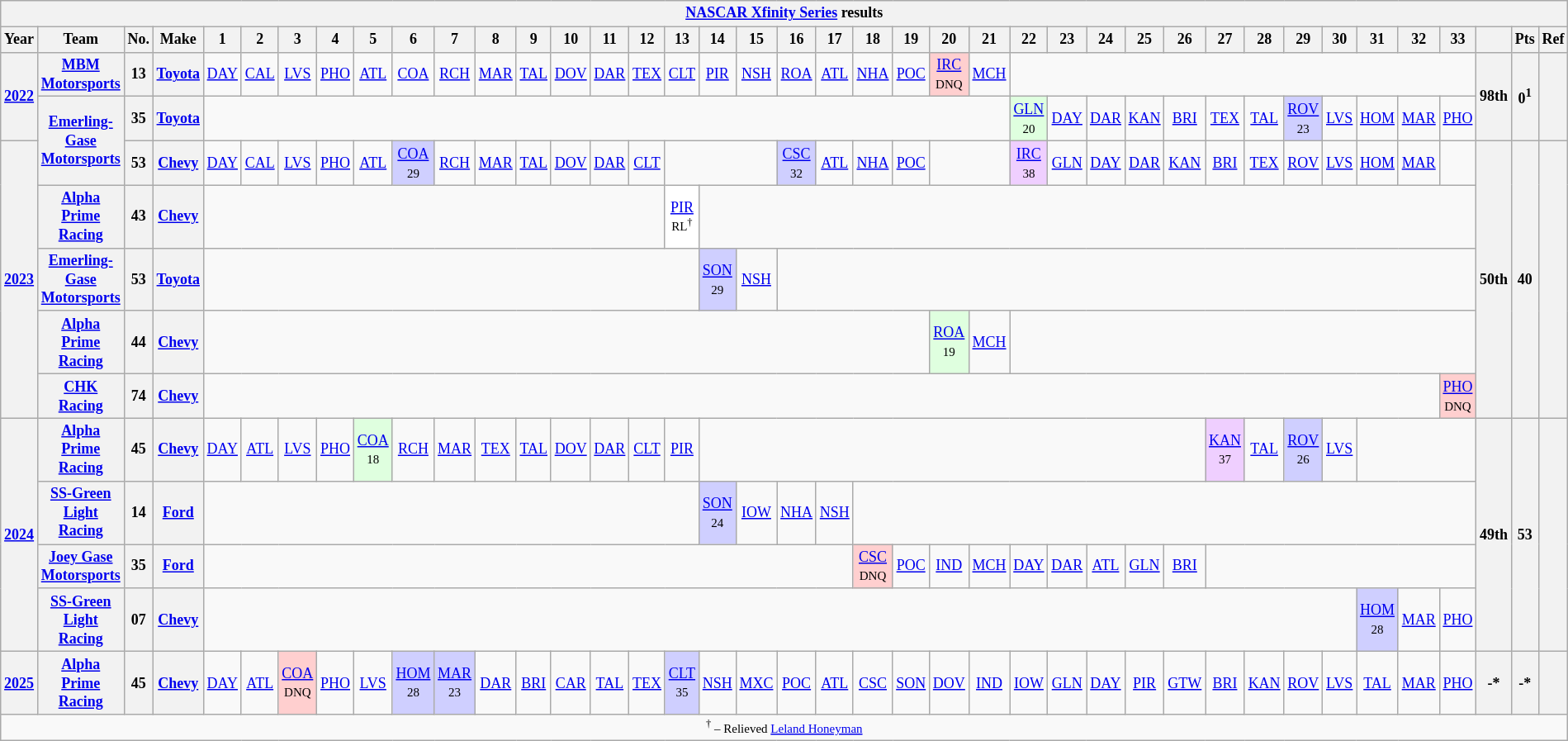<table class="wikitable" style="text-align:center; font-size:75%">
<tr>
<th colspan=40><a href='#'>NASCAR Xfinity Series</a> results</th>
</tr>
<tr>
<th>Year</th>
<th>Team</th>
<th>No.</th>
<th>Make</th>
<th>1</th>
<th>2</th>
<th>3</th>
<th>4</th>
<th>5</th>
<th>6</th>
<th>7</th>
<th>8</th>
<th>9</th>
<th>10</th>
<th>11</th>
<th>12</th>
<th>13</th>
<th>14</th>
<th>15</th>
<th>16</th>
<th>17</th>
<th>18</th>
<th>19</th>
<th>20</th>
<th>21</th>
<th>22</th>
<th>23</th>
<th>24</th>
<th>25</th>
<th>26</th>
<th>27</th>
<th>28</th>
<th>29</th>
<th>30</th>
<th>31</th>
<th>32</th>
<th>33</th>
<th></th>
<th>Pts</th>
<th>Ref</th>
</tr>
<tr>
<th rowspan=2><a href='#'>2022</a></th>
<th><a href='#'>MBM Motorsports</a></th>
<th>13</th>
<th><a href='#'>Toyota</a></th>
<td><a href='#'>DAY</a></td>
<td><a href='#'>CAL</a></td>
<td><a href='#'>LVS</a></td>
<td><a href='#'>PHO</a></td>
<td><a href='#'>ATL</a></td>
<td><a href='#'>COA</a></td>
<td><a href='#'>RCH</a></td>
<td><a href='#'>MAR</a></td>
<td><a href='#'>TAL</a></td>
<td><a href='#'>DOV</a></td>
<td><a href='#'>DAR</a></td>
<td><a href='#'>TEX</a></td>
<td><a href='#'>CLT</a></td>
<td><a href='#'>PIR</a></td>
<td><a href='#'>NSH</a></td>
<td><a href='#'>ROA</a></td>
<td><a href='#'>ATL</a></td>
<td><a href='#'>NHA</a></td>
<td><a href='#'>POC</a></td>
<td style="background:#FFCFCF;"><a href='#'>IRC</a><br><small>DNQ</small></td>
<td><a href='#'>MCH</a></td>
<td colspan=12></td>
<th rowspan=2>98th</th>
<th rowspan=2>0<sup>1</sup></th>
<th rowspan=2></th>
</tr>
<tr>
<th rowspan=2><a href='#'>Emerling-Gase Motorsports</a></th>
<th>35</th>
<th><a href='#'>Toyota</a></th>
<td colspan=21></td>
<td style="background:#DFFFDF;"><a href='#'>GLN</a><br><small>20</small></td>
<td><a href='#'>DAY</a></td>
<td><a href='#'>DAR</a></td>
<td><a href='#'>KAN</a></td>
<td><a href='#'>BRI</a></td>
<td><a href='#'>TEX</a></td>
<td><a href='#'>TAL</a></td>
<td style="background:#CFCFFF;"><a href='#'>ROV</a><br><small>23</small></td>
<td><a href='#'>LVS</a></td>
<td><a href='#'>HOM</a></td>
<td><a href='#'>MAR</a></td>
<td><a href='#'>PHO</a></td>
</tr>
<tr>
<th rowspan=5><a href='#'>2023</a></th>
<th>53</th>
<th><a href='#'>Chevy</a></th>
<td><a href='#'>DAY</a></td>
<td><a href='#'>CAL</a></td>
<td><a href='#'>LVS</a></td>
<td><a href='#'>PHO</a></td>
<td><a href='#'>ATL</a></td>
<td style="background:#CFCFFF;"><a href='#'>COA</a><br><small>29</small></td>
<td><a href='#'>RCH</a></td>
<td><a href='#'>MAR</a></td>
<td><a href='#'>TAL</a></td>
<td><a href='#'>DOV</a></td>
<td><a href='#'>DAR</a></td>
<td><a href='#'>CLT</a></td>
<td colspan=3></td>
<td style="background:#CFCFFF;"><a href='#'>CSC</a><br><small>32</small></td>
<td><a href='#'>ATL</a></td>
<td><a href='#'>NHA</a></td>
<td><a href='#'>POC</a></td>
<td colspan=2></td>
<td style="background:#EFCFFF;"><a href='#'>IRC</a><br><small>38</small></td>
<td><a href='#'>GLN</a></td>
<td><a href='#'>DAY</a></td>
<td><a href='#'>DAR</a></td>
<td><a href='#'>KAN</a></td>
<td><a href='#'>BRI</a></td>
<td><a href='#'>TEX</a></td>
<td><a href='#'>ROV</a></td>
<td><a href='#'>LVS</a></td>
<td><a href='#'>HOM</a></td>
<td><a href='#'>MAR</a></td>
<td></td>
<th rowspan=5>50th</th>
<th rowspan=5>40</th>
<th rowspan=5></th>
</tr>
<tr>
<th><a href='#'>Alpha Prime Racing</a></th>
<th>43</th>
<th><a href='#'>Chevy</a></th>
<td colspan=12></td>
<td style="background:#FFFFFF;"><a href='#'>PIR</a><br><small>RL<sup>†</sup></small></td>
<td colspan=20></td>
</tr>
<tr>
<th><a href='#'>Emerling-Gase Motorsports</a></th>
<th>53</th>
<th><a href='#'>Toyota</a></th>
<td colspan=13></td>
<td style="background:#CFCFFF;"><a href='#'>SON</a><br><small>29</small></td>
<td><a href='#'>NSH</a></td>
<td colspan=18></td>
</tr>
<tr>
<th><a href='#'>Alpha Prime Racing</a></th>
<th>44</th>
<th><a href='#'>Chevy</a></th>
<td colspan=19></td>
<td style="background:#DFFFDF;"><a href='#'>ROA</a><br><small>19</small></td>
<td><a href='#'>MCH</a></td>
<td colspan=12></td>
</tr>
<tr>
<th><a href='#'>CHK Racing</a></th>
<th>74</th>
<th><a href='#'>Chevy</a></th>
<td colspan=32></td>
<td style="background:#FFCFCF;"><a href='#'>PHO</a><br><small>DNQ</small></td>
</tr>
<tr>
<th rowspan=4><a href='#'>2024</a></th>
<th><a href='#'>Alpha Prime Racing</a></th>
<th>45</th>
<th><a href='#'>Chevy</a></th>
<td><a href='#'>DAY</a></td>
<td><a href='#'>ATL</a></td>
<td><a href='#'>LVS</a></td>
<td><a href='#'>PHO</a></td>
<td style="background:#DFFFDF;"><a href='#'>COA</a><br><small>18</small></td>
<td><a href='#'>RCH</a></td>
<td><a href='#'>MAR</a></td>
<td><a href='#'>TEX</a></td>
<td><a href='#'>TAL</a></td>
<td><a href='#'>DOV</a></td>
<td><a href='#'>DAR</a></td>
<td><a href='#'>CLT</a></td>
<td><a href='#'>PIR</a></td>
<td colspan=13></td>
<td style="background:#EFCFFF;"><a href='#'>KAN</a><br><small>37</small></td>
<td><a href='#'>TAL</a></td>
<td style="background:#CFCFFF;"><a href='#'>ROV</a><br><small>26</small></td>
<td><a href='#'>LVS</a></td>
<td colspan=3></td>
<th rowspan=4>49th</th>
<th rowspan=4>53</th>
<th rowspan=4></th>
</tr>
<tr>
<th><a href='#'>SS-Green Light Racing</a></th>
<th>14</th>
<th><a href='#'>Ford</a></th>
<td colspan=13></td>
<td style="background:#CFCFFF;"><a href='#'>SON</a><br><small>24</small></td>
<td><a href='#'>IOW</a></td>
<td><a href='#'>NHA</a></td>
<td><a href='#'>NSH</a></td>
<td colspan=16></td>
</tr>
<tr>
<th><a href='#'>Joey Gase Motorsports</a></th>
<th>35</th>
<th><a href='#'>Ford</a></th>
<td colspan=17></td>
<td style="background:#FFCFCF;"><a href='#'>CSC</a><br><small>DNQ</small></td>
<td><a href='#'>POC</a></td>
<td><a href='#'>IND</a></td>
<td><a href='#'>MCH</a></td>
<td><a href='#'>DAY</a></td>
<td><a href='#'>DAR</a></td>
<td><a href='#'>ATL</a></td>
<td><a href='#'>GLN</a></td>
<td><a href='#'>BRI</a></td>
<td colspan=7></td>
</tr>
<tr>
<th><a href='#'>SS-Green Light Racing</a></th>
<th>07</th>
<th><a href='#'>Chevy</a></th>
<td colspan=30></td>
<td style="background:#CFCFFF;"><a href='#'>HOM</a><br><small>28</small></td>
<td><a href='#'>MAR</a></td>
<td><a href='#'>PHO</a></td>
</tr>
<tr>
<th><a href='#'>2025</a></th>
<th><a href='#'>Alpha Prime Racing</a></th>
<th>45</th>
<th><a href='#'>Chevy</a></th>
<td><a href='#'>DAY</a></td>
<td><a href='#'>ATL</a></td>
<td style="background:#FFCFCF;"><a href='#'>COA</a><br><small>DNQ</small></td>
<td><a href='#'>PHO</a></td>
<td><a href='#'>LVS</a></td>
<td style="background:#CFCFFF;"><a href='#'>HOM</a><br><small>28</small></td>
<td style="background:#CFCFFF;"><a href='#'>MAR</a><br><small>23</small></td>
<td><a href='#'>DAR</a></td>
<td><a href='#'>BRI</a></td>
<td><a href='#'>CAR</a></td>
<td><a href='#'>TAL</a></td>
<td><a href='#'>TEX</a></td>
<td style="background:#CFCFFF;"><a href='#'>CLT</a><br><small>35</small></td>
<td><a href='#'>NSH</a></td>
<td><a href='#'>MXC</a></td>
<td><a href='#'>POC</a></td>
<td><a href='#'>ATL</a></td>
<td><a href='#'>CSC</a></td>
<td><a href='#'>SON</a></td>
<td><a href='#'>DOV</a></td>
<td><a href='#'>IND</a></td>
<td><a href='#'>IOW</a></td>
<td><a href='#'>GLN</a></td>
<td><a href='#'>DAY</a></td>
<td><a href='#'>PIR</a></td>
<td><a href='#'>GTW</a></td>
<td><a href='#'>BRI</a></td>
<td><a href='#'>KAN</a></td>
<td><a href='#'>ROV</a></td>
<td><a href='#'>LVS</a></td>
<td><a href='#'>TAL</a></td>
<td><a href='#'>MAR</a></td>
<td><a href='#'>PHO</a></td>
<th>-*</th>
<th>-*</th>
<th></th>
</tr>
<tr>
<td colspan=45><small><sup>†</sup> – Relieved <a href='#'>Leland Honeyman</a></small></td>
</tr>
</table>
